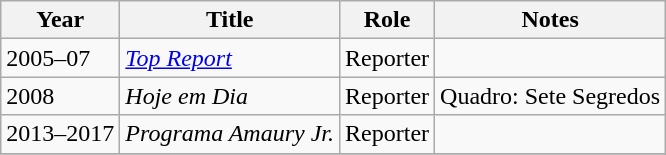<table class="wikitable">
<tr>
<th>Year</th>
<th>Title</th>
<th>Role</th>
<th>Notes</th>
</tr>
<tr>
<td>2005–07</td>
<td><em><a href='#'>Top Report</a></em></td>
<td>Reporter</td>
<td></td>
</tr>
<tr>
<td>2008</td>
<td><em>Hoje em Dia</em></td>
<td>Reporter</td>
<td>Quadro: Sete Segredos</td>
</tr>
<tr>
<td>2013–2017</td>
<td><em>Programa Amaury Jr.</em></td>
<td>Reporter</td>
<td></td>
</tr>
<tr>
</tr>
</table>
